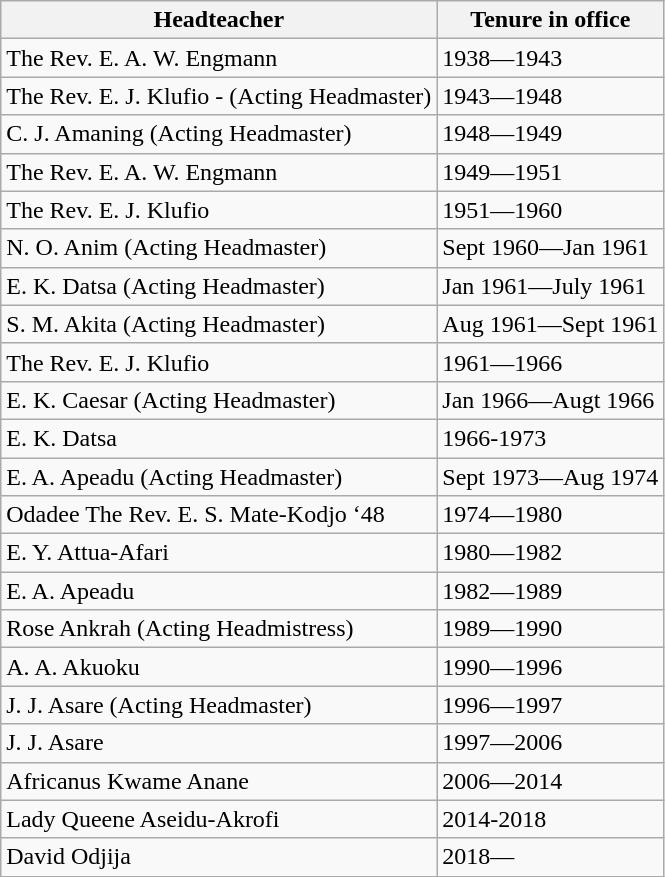<table class="wikitable">
<tr>
<th>Headteacher</th>
<th>Tenure in office</th>
</tr>
<tr>
<td>The Rev. E. A. W. Engmann</td>
<td>1938—1943</td>
</tr>
<tr>
<td>The Rev. E. J. Klufio - (Acting Headmaster)</td>
<td>1943—1948</td>
</tr>
<tr>
<td>C. J. Amaning (Acting Headmaster)</td>
<td>1948—1949</td>
</tr>
<tr>
<td>The Rev. E. A. W. Engmann</td>
<td>1949—1951</td>
</tr>
<tr>
<td>The Rev. E. J. Klufio</td>
<td>1951—1960</td>
</tr>
<tr>
<td>N. O. Anim (Acting Headmaster)</td>
<td>Sept 1960—Jan 1961</td>
</tr>
<tr>
<td>E. K. Datsa (Acting Headmaster)</td>
<td>Jan 1961—July 1961</td>
</tr>
<tr>
<td>S. M. Akita (Acting Headmaster)</td>
<td>Aug 1961—Sept 1961</td>
</tr>
<tr>
<td>The Rev. E. J. Klufio</td>
<td>1961—1966</td>
</tr>
<tr>
<td>E. K. Caesar (Acting Headmaster)</td>
<td>Jan 1966—Augt 1966</td>
</tr>
<tr>
<td>E. K. Datsa</td>
<td>1966-1973</td>
</tr>
<tr>
<td>E. A. Apeadu (Acting Headmaster)</td>
<td>Sept 1973—Aug 1974</td>
</tr>
<tr>
<td>Odadee The Rev. E. S. Mate-Kodjo ‘48</td>
<td>1974—1980</td>
</tr>
<tr>
<td>E. Y. Attua-Afari</td>
<td>1980—1982</td>
</tr>
<tr>
<td>E. A. Apeadu</td>
<td>1982—1989</td>
</tr>
<tr>
<td>Rose Ankrah (Acting Headmistress)</td>
<td>1989—1990</td>
</tr>
<tr>
<td>A. A. Akuoku</td>
<td>1990—1996</td>
</tr>
<tr>
<td>J. J. Asare (Acting Headmaster)</td>
<td>1996—1997</td>
</tr>
<tr>
<td>J. J. Asare</td>
<td>1997—2006</td>
</tr>
<tr>
<td>Africanus Kwame Anane</td>
<td>2006—2014</td>
</tr>
<tr>
<td>Lady Queene Aseidu-Akrofi</td>
<td>2014-2018</td>
</tr>
<tr>
<td>David Odjija</td>
<td>2018—</td>
</tr>
</table>
